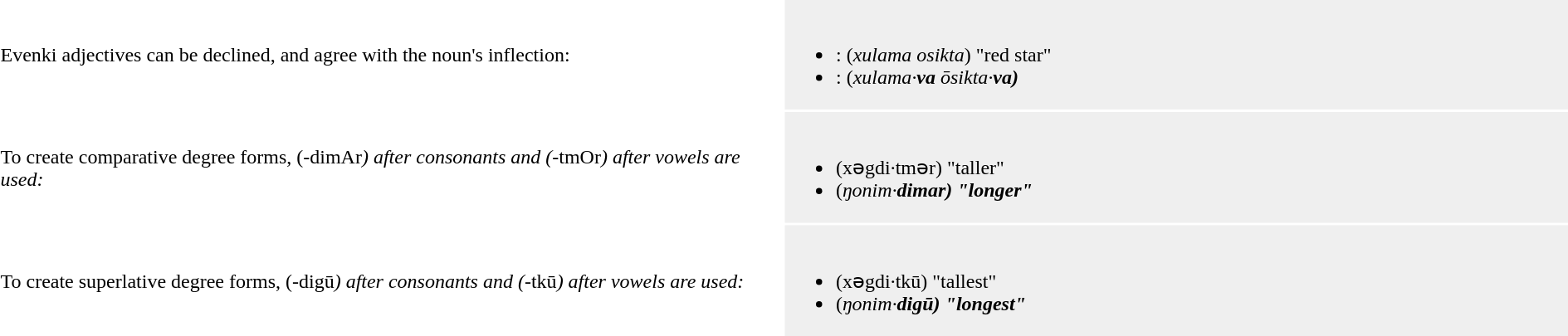<table>
<tr>
<td width="50%">Evenki adjectives can be declined, and agree with the noun's inflection:</td>
<td width="50%"; style="background:#efefef;"><br><ul><li>:  (<em>xulama osikta</em>) "red star"</li><li>:  (<em>xulama·<strong>va</strong> ōsikta·<strong>va<strong><em>)</li></ul></td>
</tr>
<tr>
<td>To create comparative degree forms,  (</em>-dimAr<em>) after consonants and  (</em>-tmOr<em>) after vowels are used:</td>
<td width="50%"; style="background:#efefef;"><br><ul><li> (</em>xəgdi·</strong>tmər</em></strong>) "taller"</li><li> (<em>ŋonim·<strong>dimar<strong><em>) "longer"</li></ul></td>
</tr>
<tr>
<td>To create superlative degree forms,  (</em>-digū<em>) after consonants and  (</em>-tkū<em>) after vowels are used:</td>
<td width="50%"; style="background:#efefef;"><br><ul><li> (</em>xəgdi·</strong>tkū</em></strong>) "tallest"</li><li> (<em>ŋonim·<strong>digū<strong><em>) "longest"</li></ul></td>
</tr>
</table>
